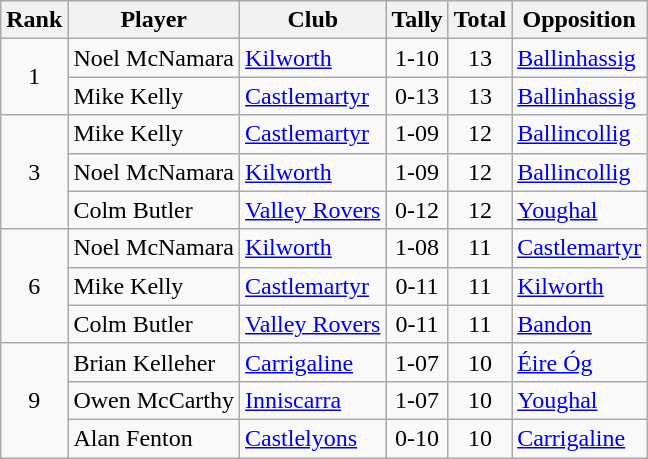<table class="wikitable">
<tr>
<th>Rank</th>
<th>Player</th>
<th>Club</th>
<th>Tally</th>
<th>Total</th>
<th>Opposition</th>
</tr>
<tr>
<td rowspan="2" style="text-align:center;">1</td>
<td>Noel McNamara</td>
<td><a href='#'>Kilworth</a></td>
<td align=center>1-10</td>
<td align=center>13</td>
<td><a href='#'>Ballinhassig</a></td>
</tr>
<tr>
<td>Mike Kelly</td>
<td><a href='#'>Castlemartyr</a></td>
<td align=center>0-13</td>
<td align=center>13</td>
<td><a href='#'>Ballinhassig</a></td>
</tr>
<tr>
<td rowspan="3" style="text-align:center;">3</td>
<td>Mike Kelly</td>
<td><a href='#'>Castlemartyr</a></td>
<td align=center>1-09</td>
<td align=center>12</td>
<td><a href='#'>Ballincollig</a></td>
</tr>
<tr>
<td>Noel McNamara</td>
<td><a href='#'>Kilworth</a></td>
<td align=center>1-09</td>
<td align=center>12</td>
<td><a href='#'>Ballincollig</a></td>
</tr>
<tr>
<td>Colm Butler</td>
<td><a href='#'>Valley Rovers</a></td>
<td align=center>0-12</td>
<td align=center>12</td>
<td><a href='#'>Youghal</a></td>
</tr>
<tr>
<td rowspan="3" style="text-align:center;">6</td>
<td>Noel McNamara</td>
<td><a href='#'>Kilworth</a></td>
<td align=center>1-08</td>
<td align=center>11</td>
<td><a href='#'>Castlemartyr</a></td>
</tr>
<tr>
<td>Mike Kelly</td>
<td><a href='#'>Castlemartyr</a></td>
<td align=center>0-11</td>
<td align=center>11</td>
<td><a href='#'>Kilworth</a></td>
</tr>
<tr>
<td>Colm Butler</td>
<td><a href='#'>Valley Rovers</a></td>
<td align=center>0-11</td>
<td align=center>11</td>
<td><a href='#'>Bandon</a></td>
</tr>
<tr>
<td rowspan="3" style="text-align:center;">9</td>
<td>Brian Kelleher</td>
<td><a href='#'>Carrigaline</a></td>
<td align=center>1-07</td>
<td align=center>10</td>
<td><a href='#'>Éire Óg</a></td>
</tr>
<tr>
<td>Owen McCarthy</td>
<td><a href='#'>Inniscarra</a></td>
<td align=center>1-07</td>
<td align=center>10</td>
<td><a href='#'>Youghal</a></td>
</tr>
<tr>
<td>Alan Fenton</td>
<td><a href='#'>Castlelyons</a></td>
<td align=center>0-10</td>
<td align=center>10</td>
<td><a href='#'>Carrigaline</a></td>
</tr>
</table>
